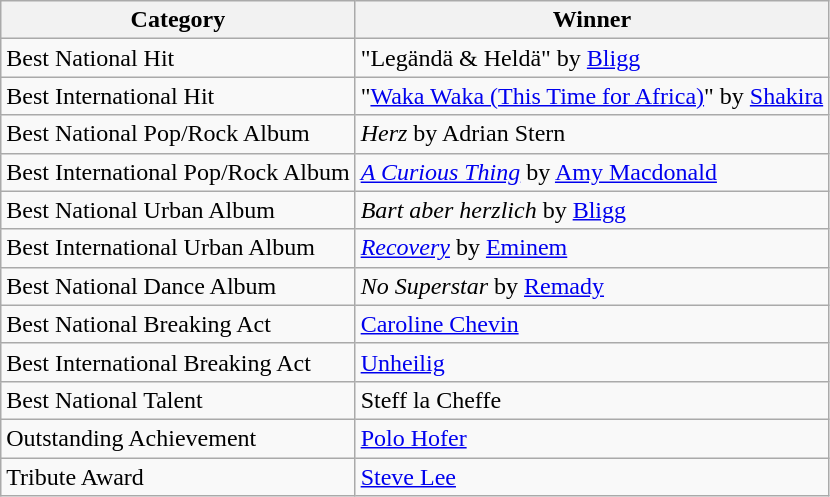<table class="wikitable zebra">
<tr>
<th>Category</th>
<th>Winner</th>
</tr>
<tr>
<td>Best National Hit</td>
<td>"Legändä & Heldä" by <a href='#'>Bligg</a></td>
</tr>
<tr>
<td>Best International Hit</td>
<td>"<a href='#'>Waka Waka (This Time for Africa)</a>" by <a href='#'>Shakira</a></td>
</tr>
<tr>
<td>Best National Pop/Rock Album</td>
<td><em>Herz</em> by Adrian Stern</td>
</tr>
<tr>
<td>Best International Pop/Rock Album</td>
<td><em><a href='#'>A Curious Thing</a></em> by <a href='#'>Amy Macdonald</a></td>
</tr>
<tr>
<td>Best National Urban Album</td>
<td><em>Bart aber herzlich</em> by <a href='#'>Bligg</a></td>
</tr>
<tr>
<td>Best International Urban Album</td>
<td><em><a href='#'>Recovery</a></em> by <a href='#'>Eminem</a></td>
</tr>
<tr>
<td>Best National Dance Album</td>
<td><em>No Superstar</em> by <a href='#'>Remady</a></td>
</tr>
<tr>
<td>Best National Breaking Act</td>
<td><a href='#'>Caroline Chevin</a></td>
</tr>
<tr>
<td>Best International Breaking Act</td>
<td><a href='#'>Unheilig</a></td>
</tr>
<tr>
<td>Best National Talent</td>
<td>Steff la Cheffe</td>
</tr>
<tr>
<td>Outstanding Achievement</td>
<td><a href='#'>Polo Hofer</a></td>
</tr>
<tr>
<td>Tribute Award</td>
<td><a href='#'>Steve Lee</a></td>
</tr>
</table>
